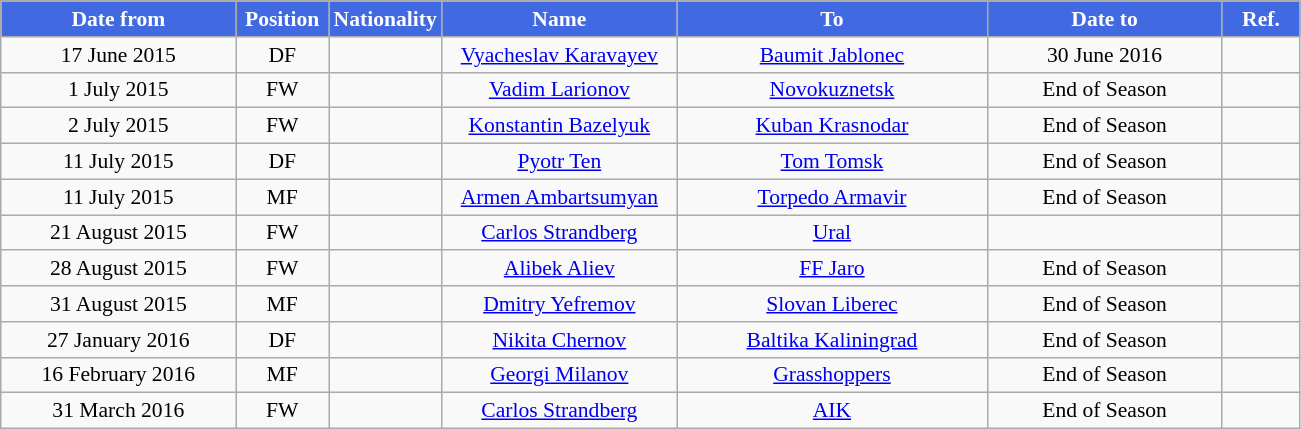<table class="wikitable" style="text-align:center; font-size:90%; ">
<tr>
<th style="background:#4169E1; color:white; width:150px;">Date from</th>
<th style="background:#4169E1; color:white; width:55px;">Position</th>
<th style="background:#4169E1; color:white; width:55px;">Nationality</th>
<th style="background:#4169E1; color:white; width:150px;">Name</th>
<th style="background:#4169E1; color:white; width:200px;">To</th>
<th style="background:#4169E1; color:white; width:150px;">Date to</th>
<th style="background:#4169E1; color:white; width:45px;">Ref.</th>
</tr>
<tr>
<td>17 June 2015</td>
<td>DF</td>
<td></td>
<td><a href='#'>Vyacheslav Karavayev</a></td>
<td><a href='#'>Baumit Jablonec</a></td>
<td>30 June 2016</td>
<td></td>
</tr>
<tr>
<td>1 July 2015</td>
<td>FW</td>
<td></td>
<td><a href='#'>Vadim Larionov</a></td>
<td><a href='#'>Novokuznetsk</a></td>
<td>End of Season</td>
<td></td>
</tr>
<tr>
<td>2 July 2015</td>
<td>FW</td>
<td></td>
<td><a href='#'>Konstantin Bazelyuk</a></td>
<td><a href='#'>Kuban Krasnodar</a></td>
<td>End of Season</td>
<td></td>
</tr>
<tr>
<td>11 July 2015</td>
<td>DF</td>
<td></td>
<td><a href='#'>Pyotr Ten</a></td>
<td><a href='#'>Tom Tomsk</a></td>
<td>End of Season</td>
<td></td>
</tr>
<tr>
<td>11 July 2015</td>
<td>MF</td>
<td></td>
<td><a href='#'>Armen Ambartsumyan</a></td>
<td><a href='#'>Torpedo Armavir</a></td>
<td>End of Season</td>
<td></td>
</tr>
<tr>
<td>21 August 2015</td>
<td>FW</td>
<td></td>
<td><a href='#'>Carlos Strandberg</a></td>
<td><a href='#'>Ural</a></td>
<td></td>
<td></td>
</tr>
<tr>
<td>28 August 2015</td>
<td>FW</td>
<td></td>
<td><a href='#'>Alibek Aliev</a></td>
<td><a href='#'>FF Jaro</a></td>
<td>End of Season</td>
<td></td>
</tr>
<tr>
<td>31 August 2015</td>
<td>MF</td>
<td></td>
<td><a href='#'>Dmitry Yefremov</a></td>
<td><a href='#'>Slovan Liberec</a></td>
<td>End of Season</td>
<td></td>
</tr>
<tr>
<td>27 January 2016</td>
<td>DF</td>
<td></td>
<td><a href='#'>Nikita Chernov</a></td>
<td><a href='#'>Baltika Kaliningrad</a></td>
<td>End of Season</td>
<td></td>
</tr>
<tr>
<td>16 February 2016</td>
<td>MF</td>
<td></td>
<td><a href='#'>Georgi Milanov</a></td>
<td><a href='#'>Grasshoppers</a></td>
<td>End of Season</td>
<td></td>
</tr>
<tr>
<td>31 March 2016</td>
<td>FW</td>
<td></td>
<td><a href='#'>Carlos Strandberg</a></td>
<td><a href='#'>AIK</a></td>
<td>End of Season</td>
<td></td>
</tr>
</table>
